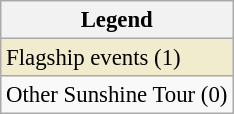<table class="wikitable" style="font-size:95%;">
<tr>
<th>Legend</th>
</tr>
<tr style="background:#f2ecce;">
<td>Flagship events (1)</td>
</tr>
<tr>
<td>Other Sunshine Tour (0)</td>
</tr>
</table>
